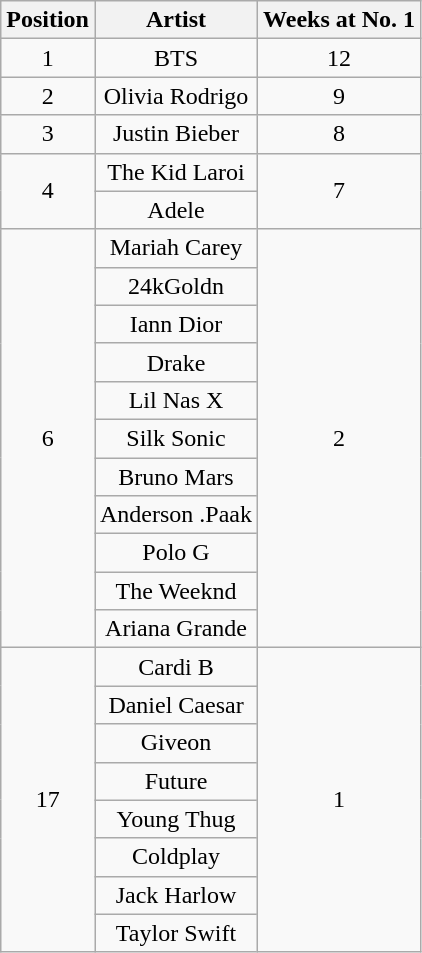<table class="wikitable plainrowheaders" style="text-align:center;">
<tr>
<th>Position</th>
<th>Artist</th>
<th>Weeks at No. 1</th>
</tr>
<tr>
<td>1</td>
<td>BTS</td>
<td>12</td>
</tr>
<tr>
<td>2</td>
<td>Olivia Rodrigo</td>
<td>9</td>
</tr>
<tr>
<td>3</td>
<td>Justin Bieber</td>
<td>8</td>
</tr>
<tr>
<td rowspan=2>4</td>
<td>The Kid Laroi</td>
<td rowspan=2>7</td>
</tr>
<tr>
<td>Adele</td>
</tr>
<tr>
<td rowspan=11>6</td>
<td>Mariah Carey</td>
<td rowspan=11>2</td>
</tr>
<tr>
<td>24kGoldn</td>
</tr>
<tr>
<td>Iann Dior</td>
</tr>
<tr>
<td>Drake</td>
</tr>
<tr>
<td>Lil Nas X</td>
</tr>
<tr>
<td>Silk Sonic</td>
</tr>
<tr>
<td>Bruno Mars</td>
</tr>
<tr>
<td>Anderson .Paak</td>
</tr>
<tr>
<td>Polo G</td>
</tr>
<tr>
<td>The Weeknd</td>
</tr>
<tr>
<td>Ariana Grande</td>
</tr>
<tr>
<td rowspan=8>17</td>
<td>Cardi B</td>
<td rowspan=8>1</td>
</tr>
<tr>
<td>Daniel Caesar</td>
</tr>
<tr>
<td>Giveon</td>
</tr>
<tr>
<td>Future</td>
</tr>
<tr>
<td>Young Thug</td>
</tr>
<tr>
<td>Coldplay</td>
</tr>
<tr>
<td>Jack Harlow</td>
</tr>
<tr>
<td>Taylor Swift</td>
</tr>
</table>
